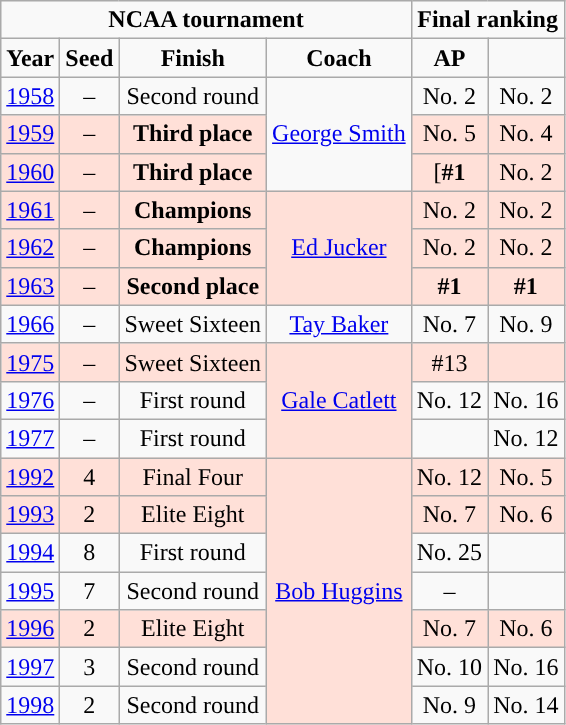<table class="wikitable">
<tr style="text-align:center; ">
<td colspan=4><strong>NCAA tournament</strong></td>
<td colspan=2><strong>Final ranking</strong></td>
</tr>
<tr style="text-align:center;">
<td><strong>Year</strong></td>
<td><strong>Seed</strong></td>
<td><strong>Finish</strong></td>
<td><strong>Coach</strong></td>
<td><strong>AP</strong></td>
<td></td>
</tr>
<tr style="text-align:center;">
<td><a href='#'>1958</a></td>
<td>–</td>
<td>Second round</td>
<td rowspan="3"><a href='#'>George Smith</a></td>
<td>No. 2</td>
<td>No. 2</td>
</tr>
<tr style="text-align:center; background:#ffe0d8;">
<td><a href='#'>1959</a></td>
<td>–</td>
<td><strong>Third place</strong></td>
<td>No. 5</td>
<td>No. 4</td>
</tr>
<tr style="text-align:center; background:#ffe0d8;">
<td><a href='#'>1960</a></td>
<td>–</td>
<td><strong>Third place</strong></td>
<td>[<strong>#1</strong></td>
<td>No. 2</td>
</tr>
<tr style="text-align:center; background:#ffe0d8;">
<td><a href='#'>1961</a></td>
<td>–</td>
<td><strong>Champions</strong></td>
<td rowspan="3"><a href='#'>Ed Jucker</a></td>
<td>No. 2</td>
<td>No. 2</td>
</tr>
<tr style="text-align:center; background:#ffe0d8;">
<td><a href='#'>1962</a></td>
<td>–</td>
<td><strong>Champions</strong></td>
<td>No. 2</td>
<td>No. 2</td>
</tr>
<tr style="text-align:center; background:#ffe0d8;">
<td><a href='#'>1963</a></td>
<td>–</td>
<td><strong>Second place</strong></td>
<td><strong>#1</strong></td>
<td><strong>#1</strong></td>
</tr>
<tr style="text-align:center;">
<td><a href='#'>1966</a></td>
<td>–</td>
<td>Sweet Sixteen</td>
<td><a href='#'>Tay Baker</a></td>
<td>No. 7</td>
<td>No. 9</td>
</tr>
<tr style="text-align:center; background:#ffe0d8;">
<td><a href='#'>1975</a></td>
<td>–</td>
<td>Sweet Sixteen</td>
<td rowspan="3"><a href='#'>Gale Catlett</a></td>
<td>#13</td>
<td></td>
</tr>
<tr style="text-align:center;">
<td><a href='#'>1976</a></td>
<td>–</td>
<td>First round</td>
<td>No. 12</td>
<td>No. 16</td>
</tr>
<tr style="text-align:center;">
<td><a href='#'>1977</a></td>
<td>–</td>
<td>First round</td>
<td></td>
<td>No. 12</td>
</tr>
<tr style="text-align:center; background:#ffe0d8;">
<td><a href='#'>1992</a></td>
<td>4</td>
<td>Final Four</td>
<td rowspan="7"><a href='#'>Bob Huggins</a></td>
<td>No. 12</td>
<td>No. 5</td>
</tr>
<tr style="text-align:center; background:#ffe0d8;">
<td><a href='#'>1993</a></td>
<td>2</td>
<td>Elite Eight</td>
<td>No. 7</td>
<td>No. 6</td>
</tr>
<tr style="text-align:center;">
<td><a href='#'>1994</a></td>
<td>8</td>
<td>First round</td>
<td>No. 25</td>
<td></td>
</tr>
<tr style="text-align:center;">
<td><a href='#'>1995</a></td>
<td>7</td>
<td>Second round</td>
<td>–</td>
<td></td>
</tr>
<tr style="text-align:center; background:#ffe0d8;">
<td><a href='#'>1996</a></td>
<td>2</td>
<td>Elite Eight</td>
<td>No. 7</td>
<td>No. 6</td>
</tr>
<tr style="text-align:center;">
<td><a href='#'>1997</a></td>
<td>3</td>
<td>Second round</td>
<td>No. 10</td>
<td>No. 16</td>
</tr>
<tr style="text-align:center;">
<td><a href='#'>1998</a></td>
<td>2</td>
<td>Second round</td>
<td>No. 9</td>
<td>No. 14</td>
</tr>
</table>
